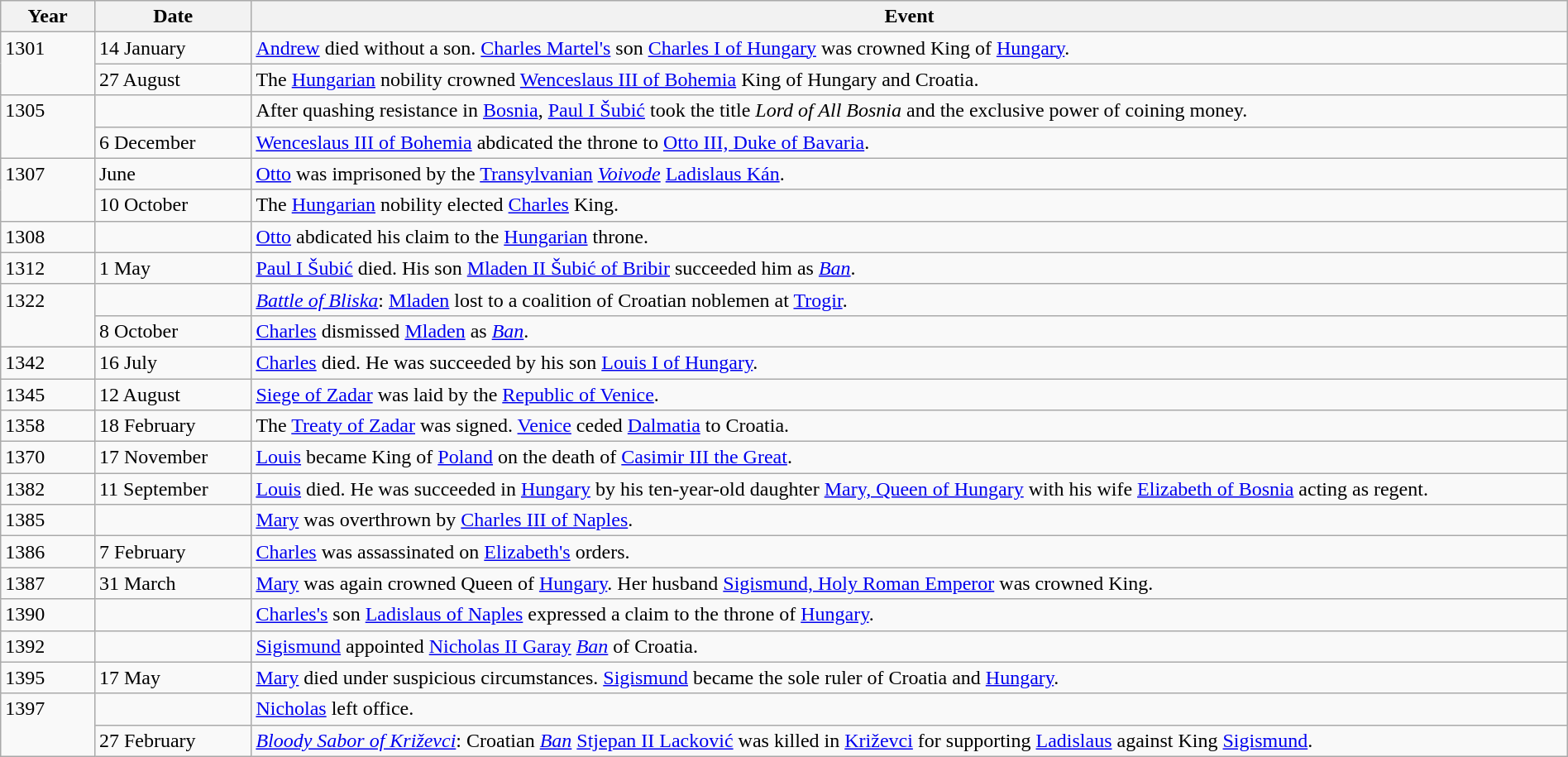<table class="wikitable" width="100%">
<tr>
<th style="width:6%">Year</th>
<th style="width:10%">Date</th>
<th>Event</th>
</tr>
<tr>
<td rowspan="2" valign="top">1301</td>
<td>14 January</td>
<td><a href='#'>Andrew</a> died without a son.  <a href='#'>Charles Martel's</a> son <a href='#'>Charles I of Hungary</a> was crowned King of <a href='#'>Hungary</a>.</td>
</tr>
<tr>
<td>27 August</td>
<td>The <a href='#'>Hungarian</a> nobility crowned <a href='#'>Wenceslaus III of Bohemia</a> King of Hungary and Croatia.</td>
</tr>
<tr>
<td rowspan="2" valign="top">1305</td>
<td></td>
<td>After quashing resistance in <a href='#'>Bosnia</a>, <a href='#'>Paul I Šubić</a> took the title <em>Lord of All Bosnia</em> and the exclusive power of coining money.</td>
</tr>
<tr>
<td>6 December</td>
<td><a href='#'>Wenceslaus III of Bohemia</a> abdicated the throne to <a href='#'>Otto III, Duke of Bavaria</a>.</td>
</tr>
<tr>
<td rowspan="2" valign="top">1307</td>
<td>June</td>
<td><a href='#'>Otto</a> was imprisoned by the <a href='#'>Transylvanian</a> <em><a href='#'>Voivode</a></em> <a href='#'>Ladislaus Kán</a>.</td>
</tr>
<tr>
<td>10 October</td>
<td>The <a href='#'>Hungarian</a> nobility elected <a href='#'>Charles</a> King.</td>
</tr>
<tr>
<td>1308</td>
<td></td>
<td><a href='#'>Otto</a> abdicated his claim to the <a href='#'>Hungarian</a> throne.</td>
</tr>
<tr>
<td>1312</td>
<td>1 May</td>
<td><a href='#'>Paul I Šubić</a> died.  His son <a href='#'>Mladen II Šubić of Bribir</a> succeeded him as <em><a href='#'>Ban</a></em>.</td>
</tr>
<tr>
<td rowspan="2" valign="top">1322</td>
<td></td>
<td><em><a href='#'>Battle of Bliska</a></em>: <a href='#'>Mladen</a> lost to a coalition of Croatian noblemen at <a href='#'>Trogir</a>.</td>
</tr>
<tr>
<td>8 October</td>
<td><a href='#'>Charles</a> dismissed <a href='#'>Mladen</a> as <em><a href='#'>Ban</a></em>.</td>
</tr>
<tr>
<td>1342</td>
<td>16 July</td>
<td><a href='#'>Charles</a> died.  He was succeeded by his son <a href='#'>Louis I of Hungary</a>.</td>
</tr>
<tr>
<td>1345</td>
<td>12 August</td>
<td><a href='#'>Siege of Zadar</a> was laid by the <a href='#'>Republic of Venice</a>.</td>
</tr>
<tr>
<td>1358</td>
<td>18 February</td>
<td>The <a href='#'>Treaty of Zadar</a> was signed.  <a href='#'>Venice</a> ceded <a href='#'>Dalmatia</a> to Croatia.</td>
</tr>
<tr>
<td>1370</td>
<td>17 November</td>
<td><a href='#'>Louis</a> became King of <a href='#'>Poland</a> on the death of <a href='#'>Casimir III the Great</a>.</td>
</tr>
<tr>
<td>1382</td>
<td>11 September</td>
<td><a href='#'>Louis</a> died.  He was succeeded in <a href='#'>Hungary</a> by his ten-year-old daughter <a href='#'>Mary, Queen of Hungary</a> with his wife <a href='#'>Elizabeth of Bosnia</a> acting as regent.</td>
</tr>
<tr>
<td>1385</td>
<td></td>
<td><a href='#'>Mary</a> was overthrown by <a href='#'>Charles III of Naples</a>.</td>
</tr>
<tr>
<td>1386</td>
<td>7 February</td>
<td><a href='#'>Charles</a> was assassinated on <a href='#'>Elizabeth's</a> orders.</td>
</tr>
<tr>
<td>1387</td>
<td>31 March</td>
<td><a href='#'>Mary</a> was again crowned Queen of <a href='#'>Hungary</a>.  Her husband <a href='#'>Sigismund, Holy Roman Emperor</a> was crowned King.</td>
</tr>
<tr>
<td>1390</td>
<td></td>
<td><a href='#'>Charles's</a> son <a href='#'>Ladislaus of Naples</a> expressed a claim to the throne of <a href='#'>Hungary</a>.</td>
</tr>
<tr>
<td>1392</td>
<td></td>
<td><a href='#'>Sigismund</a> appointed <a href='#'>Nicholas II Garay</a> <em><a href='#'>Ban</a></em> of Croatia.</td>
</tr>
<tr>
<td>1395</td>
<td>17 May</td>
<td><a href='#'>Mary</a> died under suspicious circumstances.  <a href='#'>Sigismund</a> became the sole ruler of Croatia and <a href='#'>Hungary</a>.</td>
</tr>
<tr>
<td rowspan="2" valign="top">1397</td>
<td></td>
<td><a href='#'>Nicholas</a> left office.</td>
</tr>
<tr>
<td>27 February</td>
<td><em><a href='#'>Bloody Sabor of Križevci</a></em>: Croatian <em><a href='#'>Ban</a></em> <a href='#'>Stjepan II Lacković</a> was killed in <a href='#'>Križevci</a> for supporting <a href='#'>Ladislaus</a> against King <a href='#'>Sigismund</a>.</td>
</tr>
</table>
